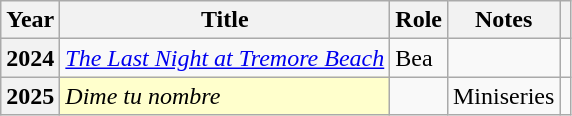<table class="wikitable plainrowheaders sortable"  style=font-size:100%>
<tr>
<th scope="col">Year</th>
<th scope="col">Title</th>
<th scope="col">Role</th>
<th class="unsortable">Notes</th>
<th class="unsortable"></th>
</tr>
<tr>
<th scope="row">2024</th>
<td><em><a href='#'>The Last Night at Tremore Beach</a></em></td>
<td>Bea</td>
<td></td>
<td></td>
</tr>
<tr>
<th scope=row>2025</th>
<td style="background:#FFFFCC;"><em>Dime tu nombre</em> </td>
<td></td>
<td>Miniseries</td>
</tr>
</table>
